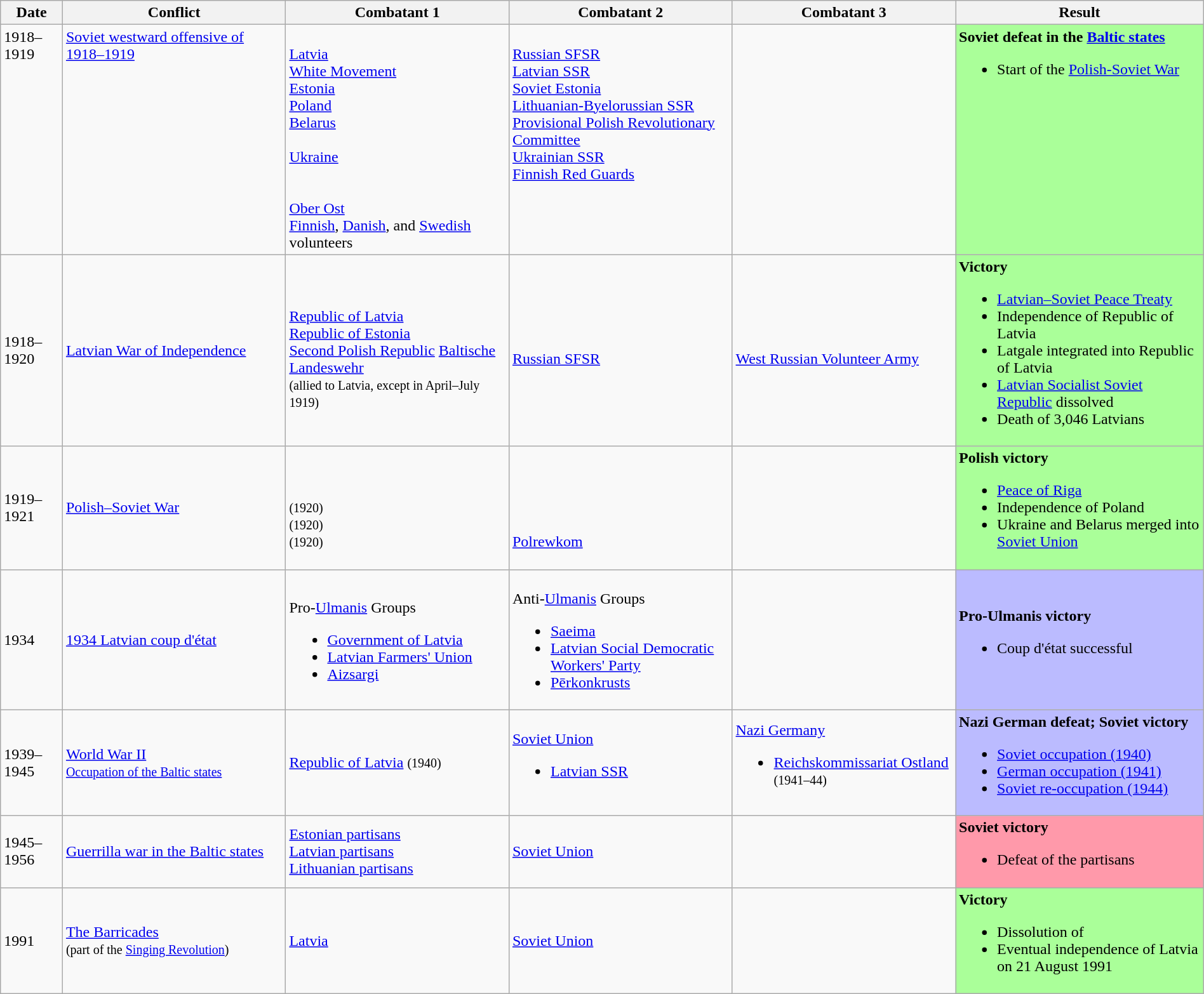<table class="wikitable" width="100%">
<tr>
<th width= "5%">Date</th>
<th width= "18%">Conflict</th>
<th width= "18%">Combatant 1</th>
<th width= "18%">Combatant 2</th>
<th width= "18%">Combatant 3</th>
<th width= "20%">Result</th>
</tr>
<tr style="vertical-align:top">
<td>1918–1919</td>
<td><a href='#'>Soviet westward offensive of 1918–1919</a></td>
<td><br> <a href='#'>Latvia</a><br> <a href='#'>White Movement</a><br> <a href='#'>Estonia</a><br> <a href='#'>Poland</a><br> <a href='#'>Belarus</a><br><br> <a href='#'>Ukraine</a><br><br><br> <a href='#'>Ober Ost</a> <br><a href='#'>Finnish</a>, <a href='#'>Danish</a>, and <a href='#'>Swedish</a> volunteers</td>
<td><br> <a href='#'>Russian SFSR</a><br> <a href='#'>Latvian SSR</a><br> <a href='#'>Soviet Estonia</a><br> <a href='#'>Lithuanian-Byelorussian SSR</a><br> <a href='#'>Provisional Polish Revolutionary Committee</a><br> <a href='#'>Ukrainian SSR</a><br> <a href='#'>Finnish Red Guards</a></td>
<td></td>
<td Style="background:#AF9"><strong>Soviet defeat in the <a href='#'>Baltic states</a></strong><br><ul><li>Start of the <a href='#'>Polish-Soviet War</a></li></ul></td>
</tr>
<tr>
<td>1918–1920</td>
<td><a href='#'>Latvian War of Independence</a></td>
<td><br> <a href='#'>Republic of Latvia</a><br> <a href='#'>Republic of Estonia</a><br> <a href='#'>Second Polish Republic</a> <a href='#'>Baltische Landeswehr</a><br><small>(allied to Latvia, except  in April–July 1919)</small></td>
<td><br> <a href='#'>Russian SFSR</a><br></td>
<td><br> <a href='#'>West Russian Volunteer Army</a></td>
<td Style="background:#AF9"><strong>Victory</strong><br><ul><li><a href='#'>Latvian–Soviet Peace Treaty</a></li><li>Independence of Republic of Latvia</li><li>Latgale integrated into Republic of Latvia</li><li><a href='#'>Latvian Socialist Soviet Republic</a> dissolved</li><li>Death of 3,046 Latvians</li></ul></td>
</tr>
<tr>
<td>1919–1921</td>
<td><a href='#'>Polish–Soviet War</a></td>
<td><br><br> <small>(1920)</small><br> <small>(1920)</small><br> <small>(1920)</small></td>
<td><br><br><br><br> <a href='#'>Polrewkom</a></td>
<td></td>
<td Style="background:#AF9"><strong>Polish victory</strong><br><ul><li><a href='#'>Peace of Riga</a></li><li>Independence of Poland</li><li>Ukraine and Belarus merged into <a href='#'>Soviet Union</a></li></ul></td>
</tr>
<tr>
<td>1934</td>
<td><a href='#'>1934 Latvian coup d'état</a></td>
<td><br> Pro-<a href='#'>Ulmanis</a> Groups<ul><li><a href='#'>Government of Latvia</a></li><li> <a href='#'>Latvian Farmers' Union</a></li><li><a href='#'>Aizsargi</a></li></ul></td>
<td><br> Anti-<a href='#'>Ulmanis</a> Groups<ul><li><a href='#'>Saeima</a></li><li><a href='#'>Latvian Social Democratic Workers' Party</a></li><li> <a href='#'>Pērkonkrusts</a></li></ul></td>
<td></td>
<td Style="background:#BBF"><strong>Pro-Ulmanis victory</strong><br><ul><li>Coup d'état successful</li></ul></td>
</tr>
<tr>
<td>1939–1945</td>
<td><a href='#'>World War II</a><br><small><a href='#'>Occupation of the Baltic states</a></small></td>
<td> <a href='#'>Republic of Latvia</a> <small>(1940)</small></td>
<td> <a href='#'>Soviet Union</a><br><ul><li> <a href='#'>Latvian SSR</a></li></ul></td>
<td> <a href='#'>Nazi Germany</a><br><ul><li><a href='#'>Reichskommissariat Ostland</a> <small>(1941–44)</small></li></ul></td>
<td Style="background:#BBF"><strong>Nazi German defeat; Soviet victory</strong><br><ul><li><a href='#'>Soviet occupation (1940)</a></li><li><a href='#'>German occupation (1941)</a></li><li><a href='#'>Soviet re-occupation (1944)</a></li></ul></td>
</tr>
<tr>
<td>1945–1956</td>
<td><a href='#'>Guerrilla war in the Baltic states</a></td>
<td> <a href='#'>Estonian partisans</a><br> <a href='#'>Latvian partisans</a><br> <a href='#'>Lithuanian partisans</a></td>
<td> <a href='#'>Soviet Union</a></td>
<td></td>
<td style=background:#f9a><strong>Soviet victory</strong><br><ul><li>Defeat of the partisans</li></ul></td>
</tr>
<tr>
<td>1991</td>
<td><a href='#'>The Barricades</a><br><small>(part of the <a href='#'>Singing Revolution</a>)</small></td>
<td> <a href='#'>Latvia</a></td>
<td> <a href='#'>Soviet Union</a></td>
<td></td>
<td Style="background:#AF9"><strong>Victory</strong><br><ul><li>Dissolution of </li><li>Eventual independence of Latvia on 21 August 1991</li></ul></td>
</tr>
</table>
